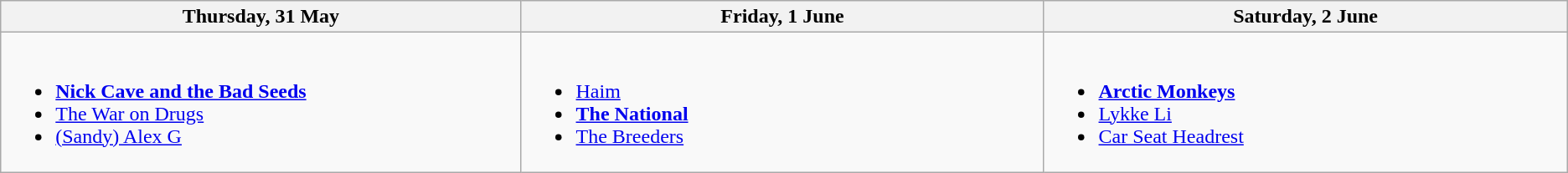<table class="wikitable">
<tr>
<th width="500">Thursday, 31 May</th>
<th width="500">Friday, 1 June</th>
<th width="500">Saturday, 2 June</th>
</tr>
<tr valign="top">
<td><br><ul><li><strong><a href='#'>Nick Cave and the Bad Seeds</a></strong></li><li><a href='#'>The War on Drugs</a></li><li><a href='#'>(Sandy) Alex G</a></li></ul></td>
<td><br><ul><li><a href='#'>Haim</a></li><li><strong><a href='#'>The National</a></strong></li><li><a href='#'>The Breeders</a></li></ul></td>
<td><br><ul><li><strong><a href='#'>Arctic Monkeys</a></strong></li><li><a href='#'>Lykke Li</a></li><li><a href='#'>Car Seat Headrest</a></li></ul></td>
</tr>
</table>
